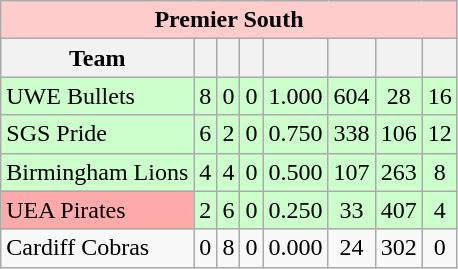<table class="wikitable">
<tr style="background:#fcc;">
<td colspan="8" style="text-align:center;"><strong>Premier South</strong></td>
</tr>
<tr style="background:#efefef;">
<th>Team</th>
<th></th>
<th></th>
<th></th>
<th></th>
<th></th>
<th></th>
<th></th>
</tr>
<tr style="text-align:center; background:#cfc;">
<td align="left">UWE Bullets</td>
<td>8</td>
<td>0</td>
<td>0</td>
<td>1.000</td>
<td>604</td>
<td>28</td>
<td>16</td>
</tr>
<tr style="text-align:center; background:#cfc;">
<td align="left">SGS Pride</td>
<td>6</td>
<td>2</td>
<td>0</td>
<td>0.750</td>
<td>338</td>
<td>106</td>
<td>12</td>
</tr>
<tr style="text-align:center; background:#cfc;">
<td align="left">Birmingham Lions</td>
<td>4</td>
<td>4</td>
<td>0</td>
<td>0.500</td>
<td>107</td>
<td>263</td>
<td>8</td>
</tr>
<tr style="text-align:center; background:#cfc;">
<td align="left" style="background:#faa;">UEA Pirates</td>
<td>2</td>
<td>6</td>
<td>0</td>
<td>0.250</td>
<td>33</td>
<td>407</td>
<td>4</td>
</tr>
<tr style="text-align:center;">
<td align="left">Cardiff Cobras</td>
<td>0</td>
<td>8</td>
<td>0</td>
<td>0.000</td>
<td>24</td>
<td>302</td>
<td>0</td>
</tr>
</table>
